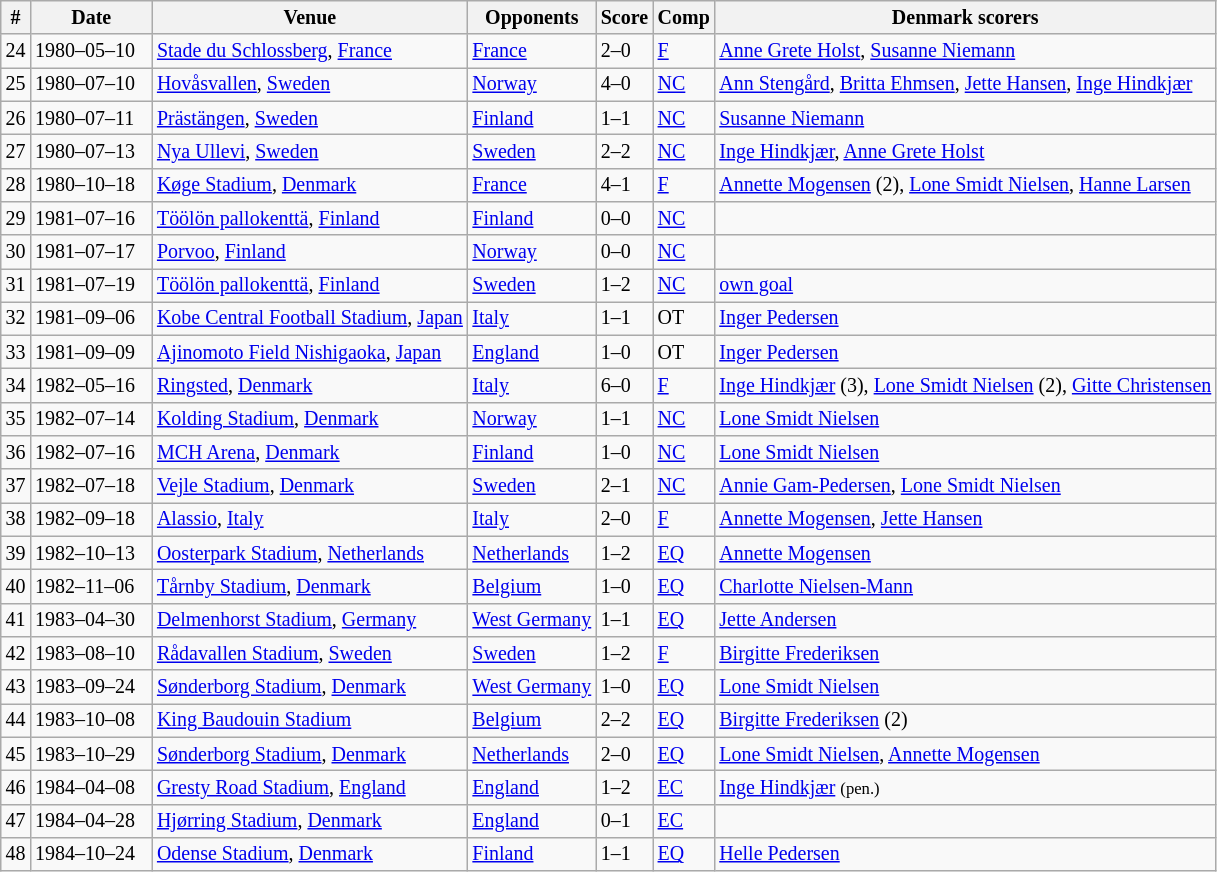<table class="wikitable" style="font-size: 10pt">
<tr>
<th>#</th>
<th width=75px>Date</th>
<th>Venue</th>
<th>Opponents</th>
<th>Score</th>
<th>Comp</th>
<th>Denmark scorers</th>
</tr>
<tr>
<td>24</td>
<td>1980–05–10</td>
<td><a href='#'>Stade du Schlossberg</a>, <a href='#'>France</a></td>
<td><a href='#'>France</a></td>
<td>2–0</td>
<td><a href='#'>F</a></td>
<td><a href='#'>Anne Grete Holst</a>, <a href='#'>Susanne Niemann</a></td>
</tr>
<tr>
<td>25</td>
<td>1980–07–10</td>
<td><a href='#'>Hovåsvallen</a>, <a href='#'>Sweden</a></td>
<td><a href='#'>Norway</a></td>
<td>4–0</td>
<td><a href='#'>NC</a></td>
<td><a href='#'>Ann Stengård</a>, <a href='#'>Britta Ehmsen</a>, <a href='#'>Jette Hansen</a>, <a href='#'>Inge Hindkjær</a></td>
</tr>
<tr>
<td>26</td>
<td>1980–07–11</td>
<td><a href='#'>Prästängen</a>, <a href='#'>Sweden</a></td>
<td><a href='#'>Finland</a></td>
<td>1–1</td>
<td><a href='#'>NC</a></td>
<td><a href='#'>Susanne Niemann</a></td>
</tr>
<tr>
<td>27</td>
<td>1980–07–13</td>
<td><a href='#'>Nya Ullevi</a>, <a href='#'>Sweden</a></td>
<td><a href='#'>Sweden</a></td>
<td>2–2</td>
<td><a href='#'>NC</a></td>
<td><a href='#'>Inge Hindkjær</a>, <a href='#'>Anne Grete Holst</a></td>
</tr>
<tr>
<td>28</td>
<td>1980–10–18</td>
<td><a href='#'>Køge Stadium</a>, <a href='#'>Denmark</a></td>
<td><a href='#'>France</a></td>
<td>4–1</td>
<td><a href='#'>F</a></td>
<td><a href='#'>Annette Mogensen</a> (2), <a href='#'>Lone Smidt Nielsen</a>, <a href='#'>Hanne Larsen</a></td>
</tr>
<tr>
<td>29</td>
<td>1981–07–16</td>
<td><a href='#'>Töölön pallokenttä</a>, <a href='#'>Finland</a></td>
<td><a href='#'>Finland</a></td>
<td>0–0</td>
<td><a href='#'>NC</a></td>
<td></td>
</tr>
<tr>
<td>30</td>
<td>1981–07–17</td>
<td><a href='#'>Porvoo</a>, <a href='#'>Finland</a></td>
<td><a href='#'>Norway</a></td>
<td>0–0</td>
<td><a href='#'>NC</a></td>
<td></td>
</tr>
<tr>
<td>31</td>
<td>1981–07–19</td>
<td><a href='#'>Töölön pallokenttä</a>, <a href='#'>Finland</a></td>
<td><a href='#'>Sweden</a></td>
<td>1–2</td>
<td><a href='#'>NC</a></td>
<td><a href='#'>own goal</a></td>
</tr>
<tr>
<td>32</td>
<td>1981–09–06</td>
<td><a href='#'>Kobe Central Football Stadium</a>, <a href='#'>Japan</a></td>
<td><a href='#'>Italy</a></td>
<td>1–1</td>
<td>OT</td>
<td><a href='#'>Inger Pedersen</a></td>
</tr>
<tr>
<td>33</td>
<td>1981–09–09</td>
<td><a href='#'>Ajinomoto Field Nishigaoka</a>, <a href='#'>Japan</a></td>
<td><a href='#'>England</a></td>
<td>1–0</td>
<td>OT</td>
<td><a href='#'>Inger Pedersen</a></td>
</tr>
<tr>
<td>34</td>
<td>1982–05–16</td>
<td><a href='#'>Ringsted</a>, <a href='#'>Denmark</a></td>
<td><a href='#'>Italy</a></td>
<td>6–0</td>
<td><a href='#'>F</a></td>
<td><a href='#'>Inge Hindkjær</a> (3), <a href='#'>Lone Smidt Nielsen</a> (2), <a href='#'>Gitte Christensen</a></td>
</tr>
<tr>
<td>35</td>
<td>1982–07–14</td>
<td><a href='#'>Kolding Stadium</a>, <a href='#'>Denmark</a></td>
<td><a href='#'>Norway</a></td>
<td>1–1</td>
<td><a href='#'>NC</a></td>
<td><a href='#'>Lone Smidt Nielsen</a></td>
</tr>
<tr>
<td>36</td>
<td>1982–07–16</td>
<td><a href='#'>MCH Arena</a>, <a href='#'>Denmark</a></td>
<td><a href='#'>Finland</a></td>
<td>1–0</td>
<td><a href='#'>NC</a></td>
<td><a href='#'>Lone Smidt Nielsen</a></td>
</tr>
<tr>
<td>37</td>
<td>1982–07–18</td>
<td><a href='#'>Vejle Stadium</a>, <a href='#'>Denmark</a></td>
<td><a href='#'>Sweden</a></td>
<td>2–1</td>
<td><a href='#'>NC</a></td>
<td><a href='#'>Annie Gam-Pedersen</a>, <a href='#'>Lone Smidt Nielsen</a></td>
</tr>
<tr>
<td>38</td>
<td>1982–09–18</td>
<td><a href='#'>Alassio</a>, <a href='#'>Italy</a></td>
<td><a href='#'>Italy</a></td>
<td>2–0</td>
<td><a href='#'>F</a></td>
<td><a href='#'>Annette Mogensen</a>, <a href='#'>Jette Hansen</a></td>
</tr>
<tr>
<td>39</td>
<td>1982–10–13</td>
<td><a href='#'>Oosterpark Stadium</a>, <a href='#'>Netherlands</a></td>
<td><a href='#'>Netherlands</a></td>
<td>1–2</td>
<td><a href='#'>EQ</a></td>
<td><a href='#'>Annette Mogensen</a></td>
</tr>
<tr>
<td>40</td>
<td>1982–11–06</td>
<td><a href='#'>Tårnby Stadium</a>, <a href='#'>Denmark</a></td>
<td><a href='#'>Belgium</a></td>
<td>1–0</td>
<td><a href='#'>EQ</a></td>
<td><a href='#'>Charlotte Nielsen-Mann</a></td>
</tr>
<tr>
<td>41</td>
<td>1983–04–30</td>
<td><a href='#'>Delmenhorst Stadium</a>, <a href='#'>Germany</a></td>
<td><a href='#'>West Germany</a></td>
<td>1–1</td>
<td><a href='#'>EQ</a></td>
<td><a href='#'>Jette Andersen</a></td>
</tr>
<tr>
<td>42</td>
<td>1983–08–10</td>
<td><a href='#'>Rådavallen Stadium</a>, <a href='#'>Sweden</a></td>
<td><a href='#'>Sweden</a></td>
<td>1–2</td>
<td><a href='#'>F</a></td>
<td><a href='#'>Birgitte Frederiksen</a></td>
</tr>
<tr>
<td>43</td>
<td>1983–09–24</td>
<td><a href='#'>Sønderborg Stadium</a>, <a href='#'>Denmark</a></td>
<td><a href='#'>West Germany</a></td>
<td>1–0</td>
<td><a href='#'>EQ</a></td>
<td><a href='#'>Lone Smidt Nielsen</a></td>
</tr>
<tr>
<td>44</td>
<td>1983–10–08</td>
<td><a href='#'>King Baudouin Stadium</a></td>
<td><a href='#'>Belgium</a></td>
<td>2–2</td>
<td><a href='#'>EQ</a></td>
<td><a href='#'>Birgitte Frederiksen</a> (2)</td>
</tr>
<tr>
<td>45</td>
<td>1983–10–29</td>
<td><a href='#'>Sønderborg Stadium</a>, <a href='#'>Denmark</a></td>
<td><a href='#'>Netherlands</a></td>
<td>2–0</td>
<td><a href='#'>EQ</a></td>
<td><a href='#'>Lone Smidt Nielsen</a>, <a href='#'>Annette Mogensen</a></td>
</tr>
<tr>
<td>46</td>
<td>1984–04–08</td>
<td><a href='#'>Gresty Road Stadium</a>, <a href='#'>England</a></td>
<td><a href='#'>England</a></td>
<td>1–2</td>
<td><a href='#'>EC</a></td>
<td><a href='#'>Inge Hindkjær</a> <small>(pen.)</small></td>
</tr>
<tr>
<td>47</td>
<td>1984–04–28</td>
<td><a href='#'>Hjørring Stadium</a>, <a href='#'>Denmark</a></td>
<td><a href='#'>England</a></td>
<td>0–1</td>
<td><a href='#'>EC</a></td>
<td></td>
</tr>
<tr>
<td>48</td>
<td>1984–10–24</td>
<td><a href='#'>Odense Stadium</a>, <a href='#'>Denmark</a></td>
<td><a href='#'>Finland</a></td>
<td>1–1</td>
<td><a href='#'>EQ</a></td>
<td><a href='#'>Helle Pedersen</a></td>
</tr>
</table>
